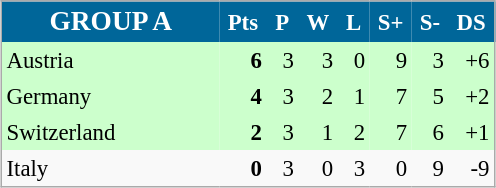<table align=center cellpadding="3" cellspacing="0" style="background: #f9f9f9; border: 1px #aaa solid; border-collapse: collapse; font-size: 95%;" width=330>
<tr bgcolor=#006699 style="color:white;">
<th width=34% style=font-size:120%><strong>GROUP A</strong></th>
<th width=5%>Pts</th>
<th width=5%>P</th>
<th width=5%>W</th>
<th width=5%>L</th>
<th width=5%>S+</th>
<th width=5%>S-</th>
<th width=5%>DS</th>
</tr>
<tr align=right bgcolor=#ccffcc>
<td align=left> Austria</td>
<td><strong>6</strong></td>
<td>3</td>
<td>3</td>
<td>0</td>
<td>9</td>
<td>3</td>
<td>+6</td>
</tr>
<tr align=right bgcolor=#ccffcc>
<td align=left> Germany</td>
<td><strong>4</strong></td>
<td>3</td>
<td>2</td>
<td>1</td>
<td>7</td>
<td>5</td>
<td>+2</td>
</tr>
<tr align=right bgcolor=#ccffcc>
<td align=left> Switzerland</td>
<td><strong>2</strong></td>
<td>3</td>
<td>1</td>
<td>2</td>
<td>7</td>
<td>6</td>
<td>+1</td>
</tr>
<tr align=right>
<td align=left> Italy</td>
<td><strong>0</strong></td>
<td>3</td>
<td>0</td>
<td>3</td>
<td>0</td>
<td>9</td>
<td>-9</td>
</tr>
</table>
